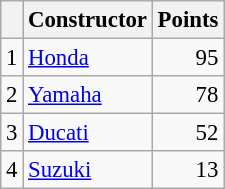<table class="wikitable" style="font-size: 95%;">
<tr>
<th></th>
<th>Constructor</th>
<th>Points</th>
</tr>
<tr>
<td align=center>1</td>
<td> <a href='#'>Honda</a></td>
<td align=right>95</td>
</tr>
<tr>
<td align=center>2</td>
<td> <a href='#'>Yamaha</a></td>
<td align=right>78</td>
</tr>
<tr>
<td align=center>3</td>
<td> <a href='#'>Ducati</a></td>
<td align=right>52</td>
</tr>
<tr>
<td align=center>4</td>
<td> <a href='#'>Suzuki</a></td>
<td align=right>13</td>
</tr>
</table>
